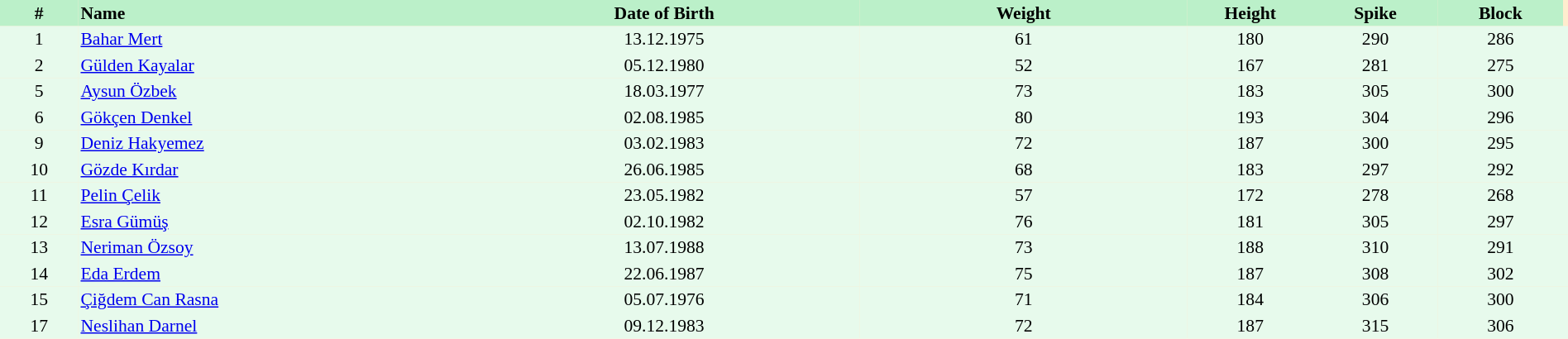<table border=0 cellpadding=2 cellspacing=0  |- bgcolor=#FFECCE style="text-align:center; font-size:90%;" width=100%>
<tr bgcolor=#BBF0C9>
<th width=5%>#</th>
<th width=25% align=left>Name</th>
<th width=25%>Date of Birth</th>
<th width=21%>Weight</th>
<th width=8%>Height</th>
<th width=8%>Spike</th>
<th width=8%>Block</th>
</tr>
<tr bgcolor=#E7FAEC>
<td>1</td>
<td align=left><a href='#'>Bahar Mert</a></td>
<td>13.12.1975</td>
<td>61</td>
<td>180</td>
<td>290</td>
<td>286</td>
<td></td>
</tr>
<tr bgcolor=#E7FAEC>
<td>2</td>
<td align=left><a href='#'>Gülden Kayalar</a></td>
<td>05.12.1980</td>
<td>52</td>
<td>167</td>
<td>281</td>
<td>275</td>
<td></td>
</tr>
<tr bgcolor=#E7FAEC>
<td>5</td>
<td align=left><a href='#'>Aysun Özbek</a></td>
<td>18.03.1977</td>
<td>73</td>
<td>183</td>
<td>305</td>
<td>300</td>
<td></td>
</tr>
<tr bgcolor=#E7FAEC>
<td>6</td>
<td align=left><a href='#'>Gökçen Denkel</a></td>
<td>02.08.1985</td>
<td>80</td>
<td>193</td>
<td>304</td>
<td>296</td>
<td></td>
</tr>
<tr bgcolor=#E7FAEC>
<td>9</td>
<td align=left><a href='#'>Deniz Hakyemez</a></td>
<td>03.02.1983</td>
<td>72</td>
<td>187</td>
<td>300</td>
<td>295</td>
<td></td>
</tr>
<tr bgcolor=#E7FAEC>
<td>10</td>
<td align=left><a href='#'>Gözde Kırdar</a></td>
<td>26.06.1985</td>
<td>68</td>
<td>183</td>
<td>297</td>
<td>292</td>
<td></td>
</tr>
<tr bgcolor=#E7FAEC>
<td>11</td>
<td align=left><a href='#'>Pelin Çelik</a></td>
<td>23.05.1982</td>
<td>57</td>
<td>172</td>
<td>278</td>
<td>268</td>
<td></td>
</tr>
<tr bgcolor=#E7FAEC>
<td>12</td>
<td align=left><a href='#'>Esra Gümüş</a></td>
<td>02.10.1982</td>
<td>76</td>
<td>181</td>
<td>305</td>
<td>297</td>
<td></td>
</tr>
<tr bgcolor=#E7FAEC>
<td>13</td>
<td align=left><a href='#'>Neriman Özsoy</a></td>
<td>13.07.1988</td>
<td>73</td>
<td>188</td>
<td>310</td>
<td>291</td>
<td></td>
</tr>
<tr bgcolor=#E7FAEC>
<td>14</td>
<td align=left><a href='#'>Eda Erdem</a></td>
<td>22.06.1987</td>
<td>75</td>
<td>187</td>
<td>308</td>
<td>302</td>
<td></td>
</tr>
<tr bgcolor=#E7FAEC>
<td>15</td>
<td align=left><a href='#'>Çiğdem Can Rasna</a></td>
<td>05.07.1976</td>
<td>71</td>
<td>184</td>
<td>306</td>
<td>300</td>
<td></td>
</tr>
<tr bgcolor=#E7FAEC>
<td>17</td>
<td align=left><a href='#'>Neslihan Darnel</a></td>
<td>09.12.1983</td>
<td>72</td>
<td>187</td>
<td>315</td>
<td>306</td>
<td></td>
</tr>
</table>
